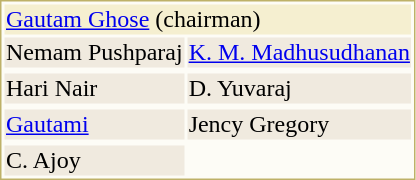<table style="border: 1px solid #BEB168;background-color:#FDFCF6;">
<tr>
<td colspan="2" style="background-color:#F5EFD0;"> <a href='#'>Gautam Ghose</a> (chairman)</td>
</tr>
<tr style="background-color:#F0EADF;">
<td> Nemam Pushparaj</td>
<td> <a href='#'>K. M. Madhusudhanan</a></td>
</tr>
<tr style="vertical-align:top;">
</tr>
<tr style="background-color:#F0EADF;">
<td> Hari Nair</td>
<td> D. Yuvaraj</td>
</tr>
<tr style="vertical-align:top;">
</tr>
<tr style="background-color:#F0EADF;">
<td> <a href='#'>Gautami</a></td>
<td> Jency Gregory</td>
</tr>
<tr style="vertical-align:top;">
</tr>
<tr style="background-color:#F0EADF;">
<td> C. Ajoy</td>
</tr>
</table>
